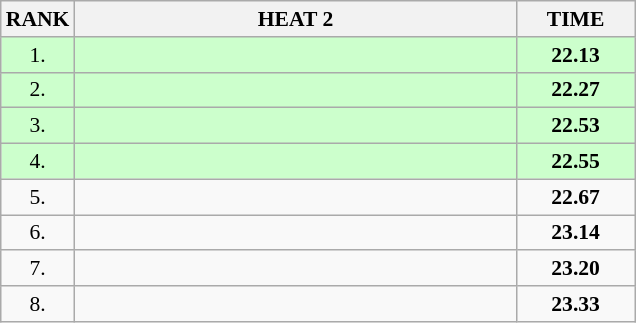<table class="wikitable" style="border-collapse: collapse; font-size: 90%;">
<tr>
<th>RANK</th>
<th style="width: 20em">HEAT 2</th>
<th style="width: 5em">TIME</th>
</tr>
<tr style="background:#ccffcc;">
<td align="center">1.</td>
<td></td>
<td align="center"><strong>22.13</strong></td>
</tr>
<tr style="background:#ccffcc;">
<td align="center">2.</td>
<td></td>
<td align="center"><strong>22.27</strong></td>
</tr>
<tr style="background:#ccffcc;">
<td align="center">3.</td>
<td></td>
<td align="center"><strong>22.53</strong></td>
</tr>
<tr style="background:#ccffcc;">
<td align="center">4.</td>
<td></td>
<td align="center"><strong>22.55</strong></td>
</tr>
<tr>
<td align="center">5.</td>
<td></td>
<td align="center"><strong>22.67</strong></td>
</tr>
<tr>
<td align="center">6.</td>
<td></td>
<td align="center"><strong>23.14</strong></td>
</tr>
<tr>
<td align="center">7.</td>
<td></td>
<td align="center"><strong>23.20</strong></td>
</tr>
<tr>
<td align="center">8.</td>
<td></td>
<td align="center"><strong>23.33</strong></td>
</tr>
</table>
